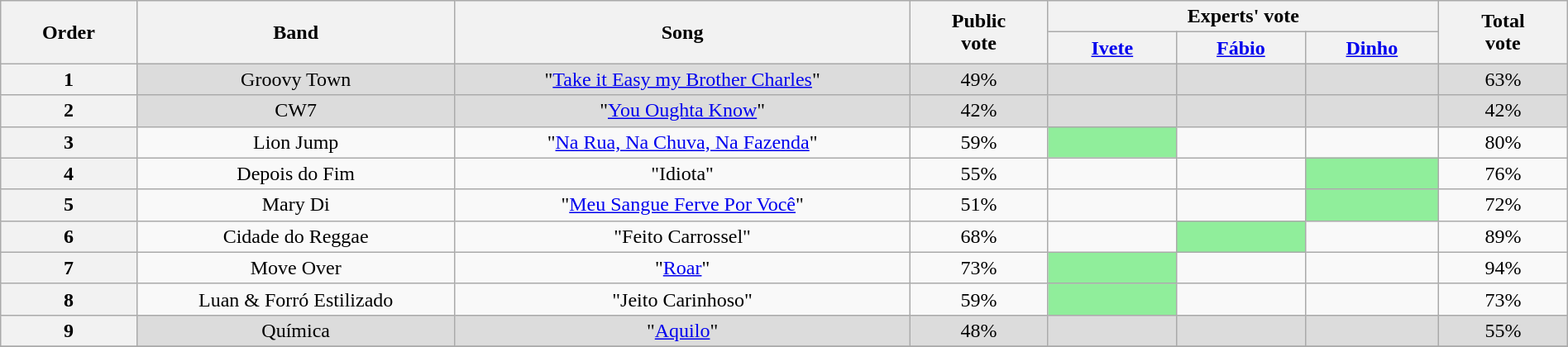<table class="wikitable" style="text-align: center;width:100%;">
<tr>
<th width="010" rowspan=2>Order</th>
<th width="110" rowspan=2>Band</th>
<th width="160" rowspan=2>Song</th>
<th width="040" rowspan=2>Public<br>vote</th>
<th width="120" colspan=3>Experts' vote</th>
<th width="040" rowspan=2>Total<br>vote</th>
</tr>
<tr>
<th width="40"><a href='#'>Ivete</a></th>
<th width="40"><a href='#'>Fábio</a></th>
<th width="40"><a href='#'>Dinho</a></th>
</tr>
<tr>
<th>1</th>
<td bgcolor="DCDCDC">Groovy Town</td>
<td bgcolor="DCDCDC">"<a href='#'>Take it Easy my Brother Charles</a>"</td>
<td bgcolor="DCDCDC">49%</td>
<td bgcolor="DCDCDC"></td>
<td bgcolor="DCDCDC"></td>
<td bgcolor="DCDCDC"></td>
<td bgcolor="DCDCDC">63%</td>
</tr>
<tr>
<th>2</th>
<td bgcolor="DCDCDC">CW7</td>
<td bgcolor="DCDCDC">"<a href='#'>You Oughta Know</a>"</td>
<td bgcolor="DCDCDC">42%</td>
<td bgcolor="DCDCDC"></td>
<td bgcolor="DCDCDC"></td>
<td bgcolor="DCDCDC"></td>
<td bgcolor="DCDCDC">42%</td>
</tr>
<tr>
<th>3</th>
<td>Lion Jump</td>
<td>"<a href='#'>Na Rua, Na Chuva, Na Fazenda</a>"</td>
<td>59%</td>
<td bgcolor="90EE9B"></td>
<td></td>
<td></td>
<td>80%</td>
</tr>
<tr>
<th>4</th>
<td>Depois do Fim</td>
<td>"Idiota"</td>
<td>55%</td>
<td></td>
<td></td>
<td bgcolor="90EE9B"></td>
<td>76%</td>
</tr>
<tr>
<th>5</th>
<td>Mary Di</td>
<td>"<a href='#'>Meu Sangue Ferve Por Você</a>"</td>
<td>51%</td>
<td></td>
<td></td>
<td bgcolor="90EE9B"></td>
<td>72%</td>
</tr>
<tr>
<th>6</th>
<td>Cidade do Reggae</td>
<td>"Feito Carrossel"</td>
<td>68%</td>
<td></td>
<td bgcolor="90EE9B"></td>
<td></td>
<td>89%</td>
</tr>
<tr>
<th>7</th>
<td>Move Over</td>
<td>"<a href='#'>Roar</a>"</td>
<td>73%</td>
<td bgcolor="90EE9B"></td>
<td></td>
<td></td>
<td>94%</td>
</tr>
<tr>
<th>8</th>
<td>Luan & Forró Estilizado</td>
<td>"Jeito Carinhoso"</td>
<td>59%</td>
<td bgcolor="90EE9B"></td>
<td></td>
<td></td>
<td>73%</td>
</tr>
<tr>
<th>9</th>
<td bgcolor="DCDCDC">Química</td>
<td bgcolor="DCDCDC">"<a href='#'>Aquilo</a>"</td>
<td bgcolor="DCDCDC">48%</td>
<td bgcolor="DCDCDC"></td>
<td bgcolor="DCDCDC"></td>
<td bgcolor="DCDCDC"></td>
<td bgcolor="DCDCDC">55%</td>
</tr>
<tr>
</tr>
</table>
